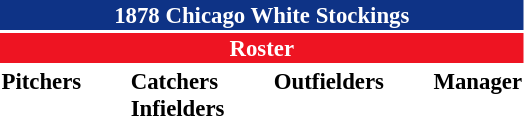<table class="toccolours" style="font-size: 95%;">
<tr>
<th colspan="10" style="background-color: #0e3386; color: white; text-align: center;">1878 Chicago White Stockings</th>
</tr>
<tr>
<td colspan="10" style="background-color: #EE1422; color: white; text-align: center;"><strong>Roster</strong></td>
</tr>
<tr>
<td valign="top"><strong>Pitchers</strong><br>
</td>
<td width="25px"></td>
<td valign="top"><strong>Catchers</strong><br>


<strong>Infielders</strong>




</td>
<td width="25px"></td>
<td valign="top"><strong>Outfielders</strong><br>



</td>
<td width="25px"></td>
<td valign="top"><strong>Manager</strong><br></td>
</tr>
<tr>
</tr>
</table>
